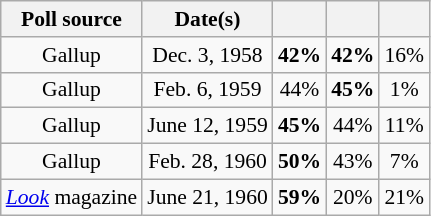<table class="wikitable" style="font-size:90%;text-align:center;">
<tr>
<th>Poll source</th>
<th>Date(s)</th>
<th></th>
<th></th>
<th></th>
</tr>
<tr>
<td>Gallup</td>
<td>Dec. 3, 1958</td>
<td><strong>42%</strong></td>
<td><strong>42%</strong></td>
<td>16%</td>
</tr>
<tr>
<td>Gallup</td>
<td>Feb. 6, 1959</td>
<td>44%</td>
<td><strong>45%</strong></td>
<td>1%</td>
</tr>
<tr>
<td>Gallup</td>
<td>June 12, 1959</td>
<td><strong>45%</strong></td>
<td>44%</td>
<td>11%</td>
</tr>
<tr>
<td>Gallup</td>
<td>Feb. 28, 1960</td>
<td><strong>50%</strong></td>
<td>43%</td>
<td>7%</td>
</tr>
<tr>
<td><em><a href='#'>Look</a></em> magazine</td>
<td>June 21, 1960</td>
<td><strong>59%</strong></td>
<td>20%</td>
<td>21%</td>
</tr>
</table>
